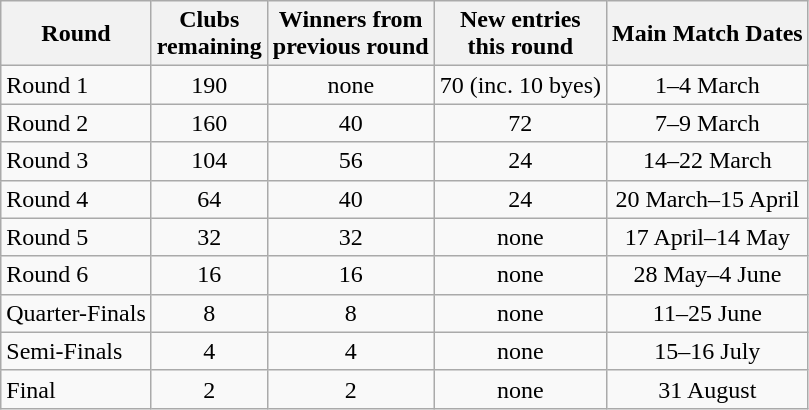<table class="wikitable">
<tr>
<th>Round</th>
<th>Clubs<br>remaining</th>
<th>Winners from<br>previous round</th>
<th>New entries<br>this round</th>
<th>Main Match Dates</th>
</tr>
<tr>
<td>Round 1</td>
<td style="text-align:center;">190</td>
<td style="text-align:center;">none</td>
<td style="text-align:center;">70 (inc. 10 byes)</td>
<td style="text-align:center;">1–4 March</td>
</tr>
<tr>
<td>Round 2</td>
<td style="text-align:center;">160</td>
<td style="text-align:center;">40</td>
<td style="text-align:center;">72</td>
<td style="text-align:center;">7–9 March</td>
</tr>
<tr>
<td>Round 3</td>
<td style="text-align:center;">104</td>
<td style="text-align:center;">56</td>
<td style="text-align:center;">24</td>
<td style="text-align:center;">14–22 March</td>
</tr>
<tr>
<td>Round 4</td>
<td style="text-align:center;">64</td>
<td style="text-align:center;">40</td>
<td style="text-align:center;">24</td>
<td style="text-align:center;">20 March–15 April</td>
</tr>
<tr>
<td>Round 5</td>
<td style="text-align:center;">32</td>
<td style="text-align:center;">32</td>
<td style="text-align:center;">none</td>
<td style="text-align:center;">17 April–14 May</td>
</tr>
<tr>
<td>Round 6</td>
<td style="text-align:center;">16</td>
<td style="text-align:center;">16</td>
<td style="text-align:center;">none</td>
<td style="text-align:center;">28 May–4 June</td>
</tr>
<tr>
<td>Quarter-Finals</td>
<td style="text-align:center;">8</td>
<td style="text-align:center;">8</td>
<td style="text-align:center;">none</td>
<td style="text-align:center;">11–25 June</td>
</tr>
<tr>
<td>Semi-Finals</td>
<td style="text-align:center;">4</td>
<td style="text-align:center;">4</td>
<td style="text-align:center;">none</td>
<td style="text-align:center;">15–16 July</td>
</tr>
<tr>
<td>Final</td>
<td style="text-align:center;">2</td>
<td style="text-align:center;">2</td>
<td style="text-align:center;">none</td>
<td style="text-align:center;">31 August</td>
</tr>
</table>
